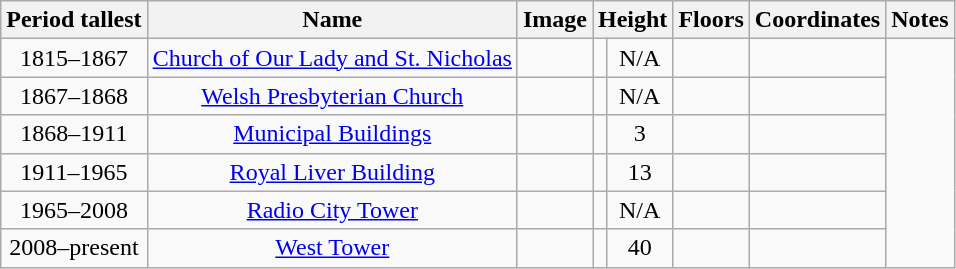<table class="wikitable sortable" style="text-align:center">
<tr>
<th>Period tallest</th>
<th>Name</th>
<th>Image</th>
<th colspan=2>Height</th>
<th>Floors</th>
<th>Coordinates</th>
<th class="unsortable">Notes</th>
</tr>
<tr>
<td>1815–1867</td>
<td><a href='#'>Church of Our Lady and St. Nicholas</a></td>
<td></td>
<td></td>
<td>N/A</td>
<td></td>
<td></td>
</tr>
<tr>
<td>1867–1868</td>
<td><a href='#'>Welsh Presbyterian Church</a></td>
<td></td>
<td></td>
<td>N/A</td>
<td></td>
<td></td>
</tr>
<tr>
<td>1868–1911</td>
<td><a href='#'>Municipal Buildings</a></td>
<td></td>
<td></td>
<td align="center">3</td>
<td align="center"></td>
<td align="center"></td>
</tr>
<tr>
<td>1911–1965</td>
<td><a href='#'>Royal Liver Building</a></td>
<td></td>
<td></td>
<td>13</td>
<td></td>
<td></td>
</tr>
<tr>
<td>1965–2008</td>
<td><a href='#'>Radio City Tower</a></td>
<td></td>
<td></td>
<td>N/A</td>
<td></td>
<td></td>
</tr>
<tr>
<td>2008–present</td>
<td><a href='#'>West Tower</a></td>
<td></td>
<td></td>
<td>40</td>
<td></td>
<td></td>
</tr>
</table>
